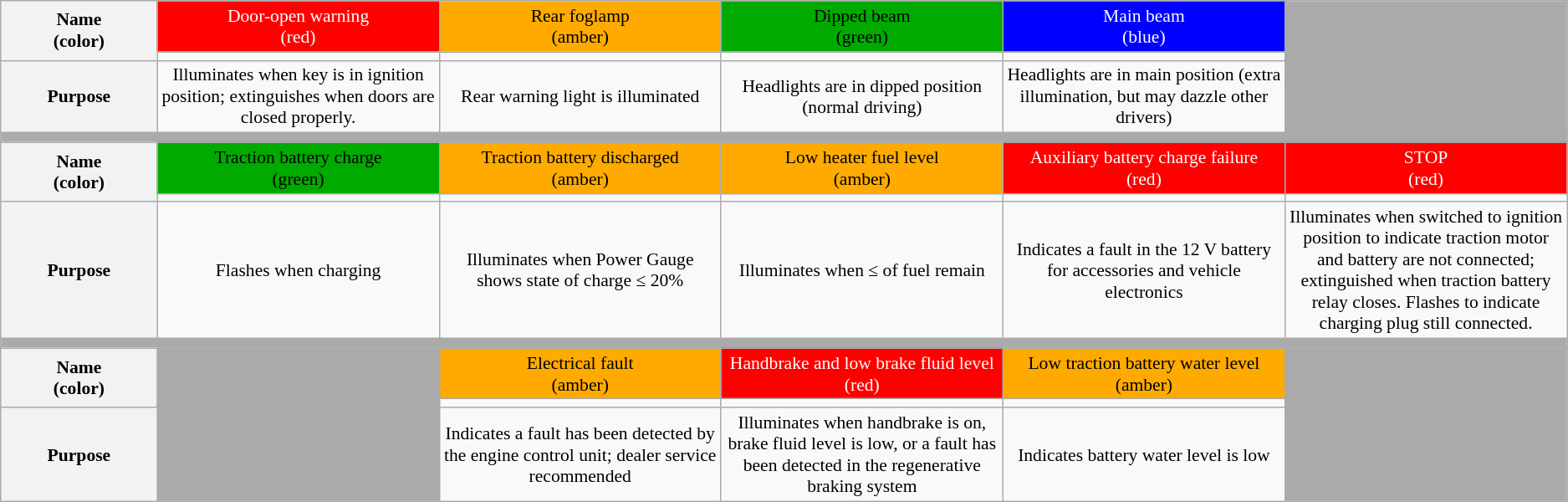<table class="wikitable" style="font-size:90%;text-align:center;">
<tr>
<th style="width:10%;"rowspan=2>Name<br>(color)</th>
<td style="background:#f00;color:#fff;width:18%;">Door-open warning<br>(red)</td>
<td style="background:#fa0;color:#000;width:18%;">Rear foglamp<br>(amber)</td>
<td style="background:#0a0;color:#000;width:18%;">Dipped beam<br>(green)</td>
<td style="background:#00f;color:#fff;width:18%;">Main beam<br>(blue)</td>
<td rowspan=3 style="background:#aaa;width:18%;"> </td>
</tr>
<tr>
<td></td>
<td></td>
<td></td>
<td></td>
</tr>
<tr>
<th>Purpose</th>
<td>Illuminates when key is in ignition position; extinguishes when doors are closed properly.</td>
<td>Rear warning light is illuminated</td>
<td>Headlights are in dipped position (normal driving)</td>
<td>Headlights are in main position (extra illumination, but may dazzle other drivers)</td>
</tr>
<tr>
<td colspan=6 style="font-size:10%;background:#aaa;"> </td>
</tr>
<tr>
<th rowspan=2>Name<br>(color)</th>
<td style="background:#0a0;color:#000;">Traction battery charge<br>(green)</td>
<td style="background:#fa0;color:#000;">Traction battery discharged<br>(amber)</td>
<td style="background:#fa0;color:#000;">Low heater fuel level<br>(amber)</td>
<td style="background:#f00;color:#fff;">Auxiliary battery charge failure<br>(red)</td>
<td style="background:#f00;color:#fff;">STOP<br>(red)</td>
</tr>
<tr>
<td></td>
<td></td>
<td></td>
<td></td>
<td></td>
</tr>
<tr>
<th>Purpose</th>
<td>Flashes when charging</td>
<td>Illuminates when Power Gauge shows state of charge ≤ 20%</td>
<td>Illuminates when ≤  of fuel remain</td>
<td>Indicates a fault in the 12 V battery for accessories and vehicle electronics</td>
<td>Illuminates when switched to ignition position to indicate traction motor and battery are not connected; extinguished when traction battery relay closes. Flashes to indicate charging plug still connected.</td>
</tr>
<tr>
<td colspan=6 style="font-size:10%;background:#aaa;"> </td>
</tr>
<tr>
<th rowspan=2>Name<br>(color)</th>
<td rowspan=3 style="background:#aaa;"> </td>
<td style="background:#fa0;color:#000;">Electrical fault<br>(amber)</td>
<td style="background:#f00;color:#fff;">Handbrake and low brake fluid level<br>(red)</td>
<td style="background:#fa0;color:#000;">Low traction battery water level<br>(amber)</td>
<td rowspan=3 style="background:#aaa;"> </td>
</tr>
<tr>
<td></td>
<td></td>
<td></td>
</tr>
<tr>
<th>Purpose</th>
<td>Indicates a fault has been detected by the engine control unit; dealer service recommended</td>
<td>Illuminates when handbrake is on, brake fluid level is low, or a fault has been detected in the regenerative braking system</td>
<td>Indicates battery water level is low</td>
</tr>
</table>
